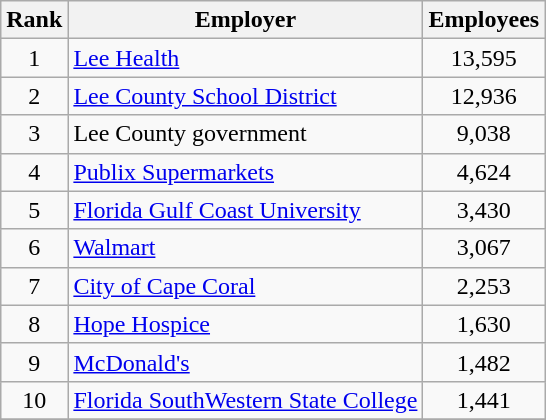<table class="wikitable sortable" style="text-align: center;">
<tr>
<th>Rank</th>
<th>Employer</th>
<th>Employees</th>
</tr>
<tr>
<td>1</td>
<td align=left><a href='#'>Lee Health</a></td>
<td>13,595</td>
</tr>
<tr>
<td>2</td>
<td align=left><a href='#'>Lee County School District</a></td>
<td>12,936</td>
</tr>
<tr>
<td>3</td>
<td align=left>Lee County government</td>
<td>9,038</td>
</tr>
<tr>
<td>4</td>
<td align=left><a href='#'>Publix Supermarkets</a></td>
<td>4,624</td>
</tr>
<tr>
<td>5</td>
<td align=left><a href='#'>Florida Gulf Coast University</a></td>
<td>3,430</td>
</tr>
<tr>
<td>6</td>
<td align=left><a href='#'>Walmart</a></td>
<td>3,067</td>
</tr>
<tr>
<td>7</td>
<td align=left><a href='#'>City of Cape Coral</a></td>
<td>2,253</td>
</tr>
<tr>
<td>8</td>
<td align=left><a href='#'>Hope Hospice</a></td>
<td>1,630</td>
</tr>
<tr>
<td>9</td>
<td align=left><a href='#'>McDonald's</a></td>
<td>1,482</td>
</tr>
<tr>
<td>10</td>
<td align=left><a href='#'>Florida SouthWestern State College</a></td>
<td>1,441</td>
</tr>
<tr>
</tr>
</table>
